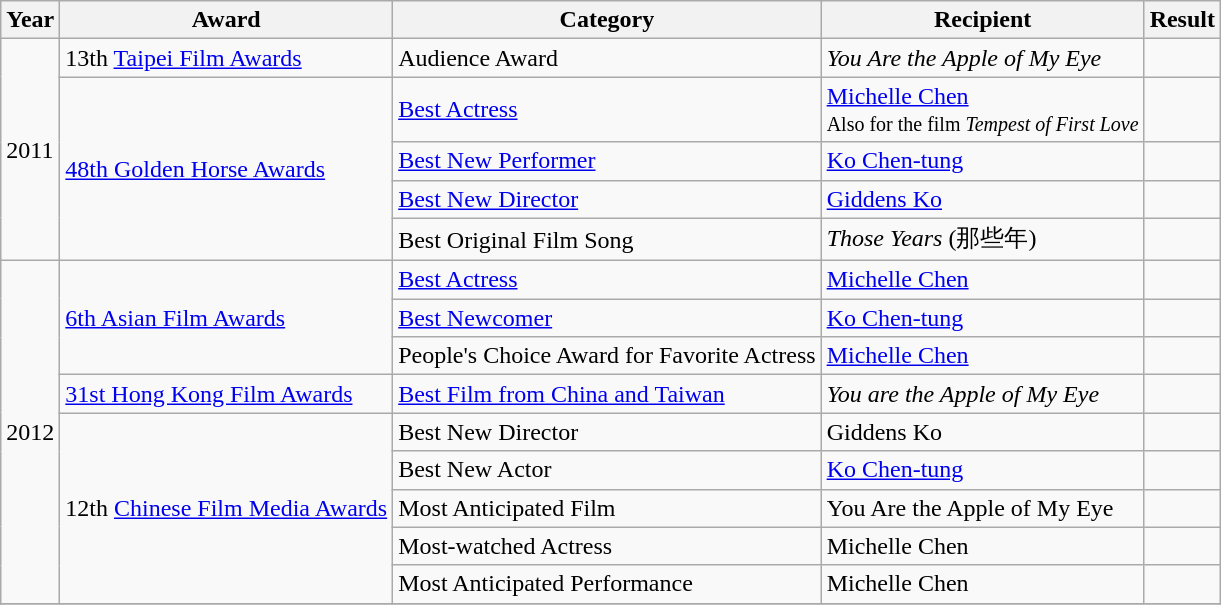<table class="wikitable">
<tr>
<th>Year</th>
<th>Award</th>
<th>Category</th>
<th>Recipient</th>
<th>Result</th>
</tr>
<tr>
<td rowspan=5>2011</td>
<td>13th <a href='#'>Taipei Film Awards</a></td>
<td>Audience Award</td>
<td><em>You Are the Apple of My Eye</em></td>
<td></td>
</tr>
<tr>
<td rowspan=4><a href='#'>48th Golden Horse Awards</a></td>
<td><a href='#'>Best Actress</a></td>
<td><a href='#'>Michelle Chen</a> <br> <small>Also for the film <em>Tempest of First Love</em></small></td>
<td></td>
</tr>
<tr>
<td><a href='#'>Best New Performer</a></td>
<td><a href='#'>Ko Chen-tung</a></td>
<td></td>
</tr>
<tr>
<td><a href='#'>Best New Director</a></td>
<td><a href='#'>Giddens Ko</a></td>
<td></td>
</tr>
<tr>
<td>Best Original Film Song</td>
<td><em>Those Years</em> (那些年)</td>
<td></td>
</tr>
<tr>
<td rowspan=9>2012</td>
<td rowspan=3><a href='#'>6th Asian Film Awards</a></td>
<td><a href='#'>Best Actress</a></td>
<td><a href='#'>Michelle Chen</a></td>
<td></td>
</tr>
<tr>
<td><a href='#'>Best Newcomer</a></td>
<td><a href='#'>Ko Chen-tung</a></td>
<td></td>
</tr>
<tr>
<td>People's Choice Award for Favorite Actress</td>
<td><a href='#'>Michelle Chen</a></td>
<td></td>
</tr>
<tr>
<td><a href='#'>31st Hong Kong Film Awards</a></td>
<td><a href='#'>Best Film from China and Taiwan</a></td>
<td><em>You are the Apple of My Eye</em></td>
<td></td>
</tr>
<tr>
<td rowspan=5>12th <a href='#'>Chinese Film Media Awards</a></td>
<td>Best New Director</td>
<td>Giddens Ko</td>
<td></td>
</tr>
<tr>
<td>Best New Actor</td>
<td><a href='#'>Ko Chen-tung</a></td>
<td></td>
</tr>
<tr>
<td>Most Anticipated Film</td>
<td>You Are the Apple of My Eye</td>
<td></td>
</tr>
<tr>
<td>Most-watched Actress</td>
<td>Michelle Chen</td>
<td></td>
</tr>
<tr>
<td>Most Anticipated Performance</td>
<td>Michelle Chen</td>
<td></td>
</tr>
<tr>
</tr>
</table>
